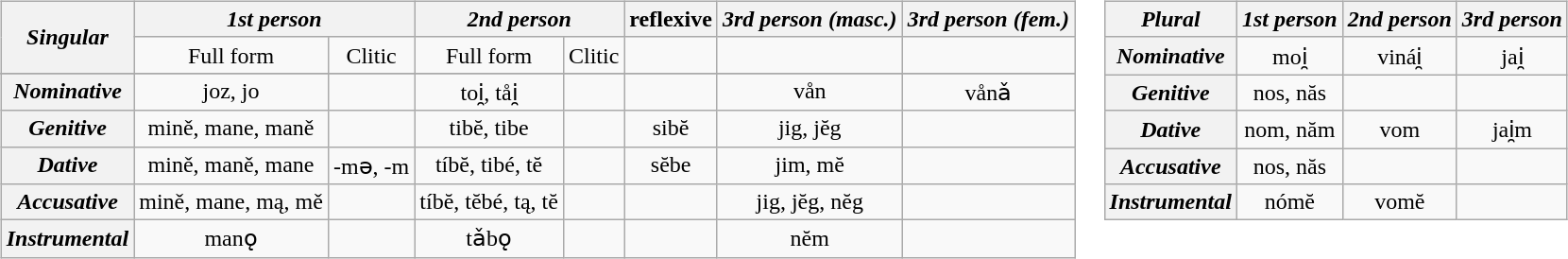<table>
<tr>
<td><br><table class="wikitable" style="border-collapse: collapse;text-align:center;">
<tr>
<th rowspan="2"><em>Singular</em></th>
<th colspan="2"><em>1st person</em></th>
<th colspan="2"><em>2nd person</em></th>
<th>reflexive</th>
<th><em>3rd person (masc.)</em></th>
<th><em>3rd person (fem.)</em></th>
</tr>
<tr>
<td>Full form</td>
<td>Clitic</td>
<td>Full form</td>
<td>Clitic</td>
<td></td>
<td></td>
<td></td>
</tr>
<tr>
</tr>
<tr -->
<th><em>Nominative</em></th>
<td>joz, jo</td>
<td></td>
<td>toi̯, tåi̯</td>
<td></td>
<td></td>
<td>vån</td>
<td>vånǎ</td>
</tr>
<tr -->
<th><em>Genitive</em></th>
<td>mině, mane, maně</td>
<td></td>
<td>tibĕ, tibe</td>
<td></td>
<td>sibĕ</td>
<td>jig, jĕg</td>
<td></td>
</tr>
<tr -->
<th><em>Dative</em></th>
<td>mině, maně, mane</td>
<td>-mə, -m</td>
<td>tíbĕ, tibé, tĕ</td>
<td></td>
<td>sĕbe</td>
<td>jim, mĕ</td>
<td></td>
</tr>
<tr -->
<th><em>Accusative</em></th>
<td>mině, mane, mą, mě</td>
<td></td>
<td>tíbĕ, tĕbé, tą, tĕ</td>
<td></td>
<td></td>
<td>jig, jĕg, nĕg</td>
<td></td>
</tr>
<tr -->
<th><em>Instrumental</em></th>
<td>manǫ</td>
<td></td>
<td>tǎbǫ</td>
<td></td>
<td></td>
<td>nĕm</td>
<td></td>
</tr>
</table>
</td>
<td valign="top"><br><table class="wikitable" style="border-collapse: collapse;text-align:center;">
<tr>
<th><em>Plural</em></th>
<th><em>1st person</em></th>
<th><em>2nd person</em></th>
<th><em>3rd person</em></th>
</tr>
<tr -->
<th><em>Nominative</em></th>
<td>moi̯</td>
<td>vinái̯</td>
<td>jai̯</td>
</tr>
<tr -->
<th><em>Genitive</em></th>
<td>nos, năs</td>
<td></td>
<td></td>
</tr>
<tr -->
<th><em>Dative</em></th>
<td>nom, năm</td>
<td>vom</td>
<td>jai̯m</td>
</tr>
<tr -->
<th><em>Accusative</em></th>
<td>nos, năs</td>
<td></td>
<td></td>
</tr>
<tr -->
<th><em>Instrumental</em></th>
<td>nómĕ</td>
<td>vomĕ</td>
<td></td>
</tr>
</table>
</td>
</tr>
</table>
